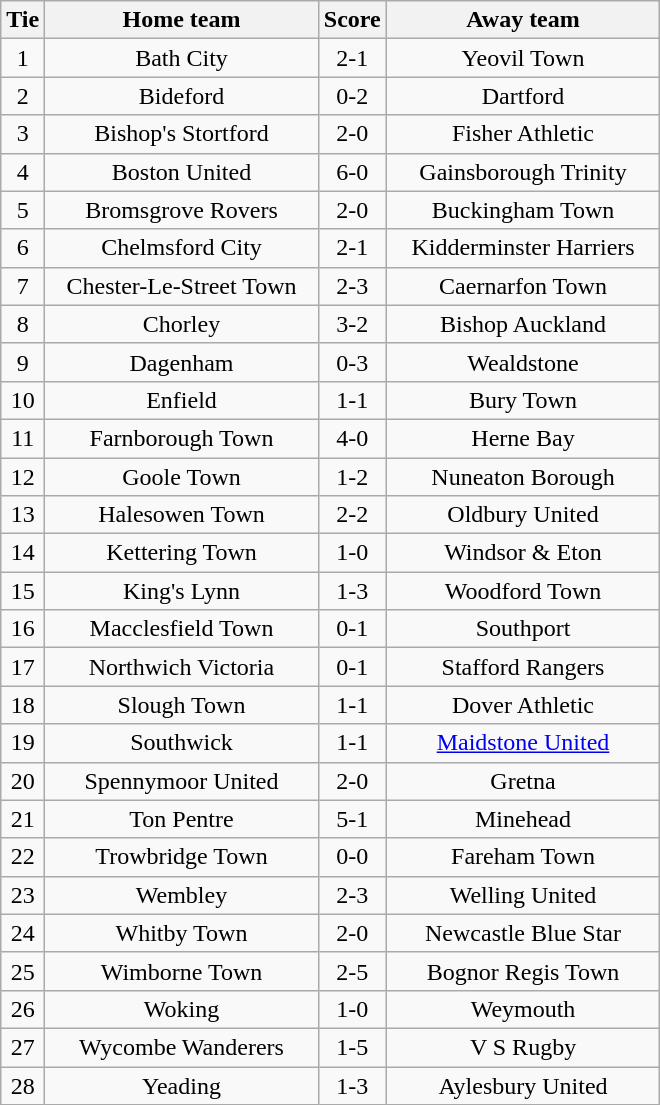<table class="wikitable" style="text-align:center;">
<tr>
<th width=20>Tie</th>
<th width=175>Home team</th>
<th width=20>Score</th>
<th width=175>Away team</th>
</tr>
<tr>
<td>1</td>
<td>Bath City</td>
<td>2-1</td>
<td>Yeovil Town</td>
</tr>
<tr>
<td>2</td>
<td>Bideford</td>
<td>0-2</td>
<td>Dartford</td>
</tr>
<tr>
<td>3</td>
<td>Bishop's Stortford</td>
<td>2-0</td>
<td>Fisher Athletic</td>
</tr>
<tr>
<td>4</td>
<td>Boston United</td>
<td>6-0</td>
<td>Gainsborough Trinity</td>
</tr>
<tr>
<td>5</td>
<td>Bromsgrove Rovers</td>
<td>2-0</td>
<td>Buckingham Town</td>
</tr>
<tr>
<td>6</td>
<td>Chelmsford City</td>
<td>2-1</td>
<td>Kidderminster Harriers</td>
</tr>
<tr>
<td>7</td>
<td>Chester-Le-Street Town</td>
<td>2-3</td>
<td>Caernarfon Town</td>
</tr>
<tr>
<td>8</td>
<td>Chorley</td>
<td>3-2</td>
<td>Bishop Auckland</td>
</tr>
<tr>
<td>9</td>
<td>Dagenham</td>
<td>0-3</td>
<td>Wealdstone</td>
</tr>
<tr>
<td>10</td>
<td>Enfield</td>
<td>1-1</td>
<td>Bury Town</td>
</tr>
<tr>
<td>11</td>
<td>Farnborough Town</td>
<td>4-0</td>
<td>Herne Bay</td>
</tr>
<tr>
<td>12</td>
<td>Goole Town</td>
<td>1-2</td>
<td>Nuneaton Borough</td>
</tr>
<tr>
<td>13</td>
<td>Halesowen Town</td>
<td>2-2</td>
<td>Oldbury United</td>
</tr>
<tr>
<td>14</td>
<td>Kettering Town</td>
<td>1-0</td>
<td>Windsor & Eton</td>
</tr>
<tr>
<td>15</td>
<td>King's Lynn</td>
<td>1-3</td>
<td>Woodford Town</td>
</tr>
<tr>
<td>16</td>
<td>Macclesfield Town</td>
<td>0-1</td>
<td>Southport</td>
</tr>
<tr>
<td>17</td>
<td>Northwich Victoria</td>
<td>0-1</td>
<td>Stafford Rangers</td>
</tr>
<tr>
<td>18</td>
<td>Slough Town</td>
<td>1-1</td>
<td>Dover Athletic</td>
</tr>
<tr>
<td>19</td>
<td>Southwick</td>
<td>1-1</td>
<td><a href='#'>Maidstone United</a></td>
</tr>
<tr>
<td>20</td>
<td>Spennymoor United</td>
<td>2-0</td>
<td>Gretna</td>
</tr>
<tr>
<td>21</td>
<td>Ton Pentre</td>
<td>5-1</td>
<td>Minehead</td>
</tr>
<tr>
<td>22</td>
<td>Trowbridge Town</td>
<td>0-0</td>
<td>Fareham Town</td>
</tr>
<tr>
<td>23</td>
<td>Wembley</td>
<td>2-3</td>
<td>Welling United</td>
</tr>
<tr>
<td>24</td>
<td>Whitby Town</td>
<td>2-0</td>
<td>Newcastle Blue Star</td>
</tr>
<tr>
<td>25</td>
<td>Wimborne Town</td>
<td>2-5</td>
<td>Bognor Regis Town</td>
</tr>
<tr>
<td>26</td>
<td>Woking</td>
<td>1-0</td>
<td>Weymouth</td>
</tr>
<tr>
<td>27</td>
<td>Wycombe Wanderers</td>
<td>1-5</td>
<td>V S Rugby</td>
</tr>
<tr>
<td>28</td>
<td>Yeading</td>
<td>1-3</td>
<td>Aylesbury United</td>
</tr>
</table>
